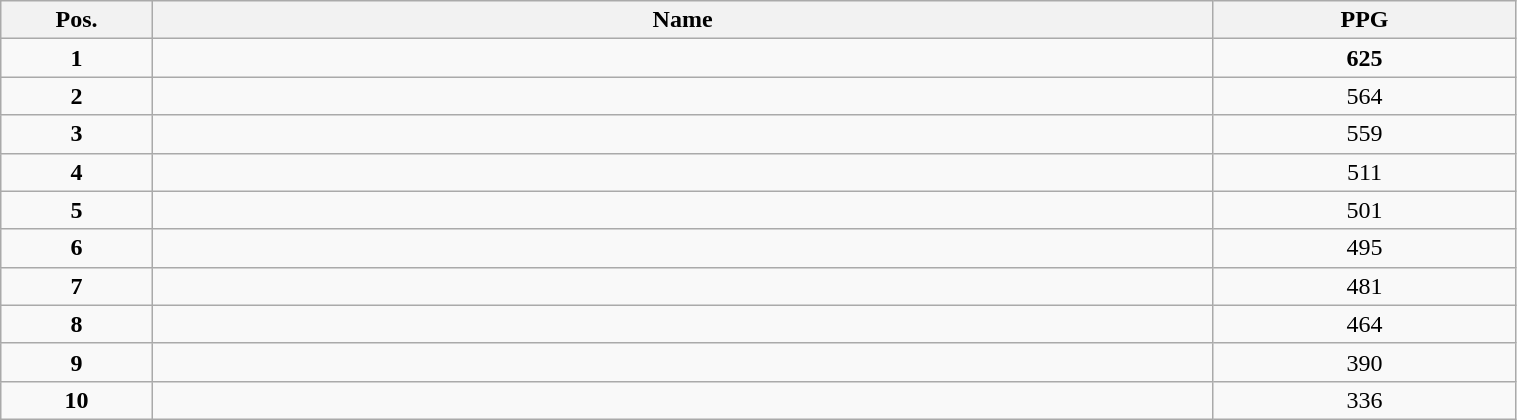<table class="wikitable" style="width:80%;">
<tr>
<th style="width:10%;">Pos.</th>
<th style="width:70%;">Name</th>
<th style="width:20%;">PPG</th>
</tr>
<tr>
<td align=center><strong>1</strong></td>
<td><strong></strong></td>
<td align=center><strong>625</strong></td>
</tr>
<tr>
<td align=center><strong>2</strong></td>
<td></td>
<td align=center>564</td>
</tr>
<tr>
<td align=center><strong>3</strong></td>
<td></td>
<td align=center>559</td>
</tr>
<tr>
<td align=center><strong>4</strong></td>
<td></td>
<td align=center>511</td>
</tr>
<tr>
<td align=center><strong>5</strong></td>
<td></td>
<td align=center>501</td>
</tr>
<tr>
<td align=center><strong>6</strong></td>
<td></td>
<td align=center>495</td>
</tr>
<tr>
<td align=center><strong>7</strong></td>
<td></td>
<td align=center>481</td>
</tr>
<tr>
<td align=center><strong>8</strong></td>
<td></td>
<td align=center>464</td>
</tr>
<tr>
<td align=center><strong>9</strong></td>
<td></td>
<td align=center>390</td>
</tr>
<tr>
<td align=center><strong>10</strong></td>
<td></td>
<td align=center>336</td>
</tr>
</table>
